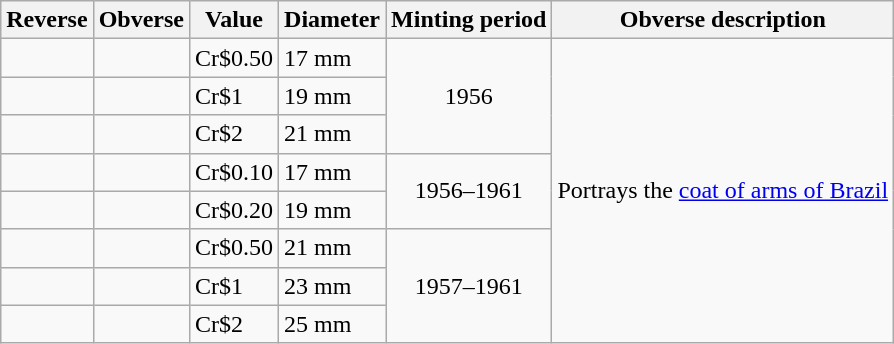<table class="wikitable">
<tr>
<th>Reverse</th>
<th>Obverse</th>
<th>Value</th>
<th>Diameter</th>
<th>Minting period</th>
<th>Obverse description</th>
</tr>
<tr>
<td></td>
<td></td>
<td>Cr$0.50</td>
<td>17 mm</td>
<td rowspan=3 style="text-align: center;">1956</td>
<td rowspan=8>Portrays the <a href='#'>coat of arms of Brazil</a></td>
</tr>
<tr>
<td></td>
<td></td>
<td>Cr$1</td>
<td>19 mm</td>
</tr>
<tr>
<td></td>
<td></td>
<td>Cr$2</td>
<td>21 mm</td>
</tr>
<tr>
<td></td>
<td></td>
<td>Cr$0.10</td>
<td>17 mm</td>
<td rowspan=2 style="text-align: center;">1956–1961</td>
</tr>
<tr>
<td></td>
<td></td>
<td>Cr$0.20</td>
<td>19 mm</td>
</tr>
<tr>
<td></td>
<td></td>
<td>Cr$0.50</td>
<td>21 mm</td>
<td rowspan=3 style="text-align: center;">1957–1961</td>
</tr>
<tr>
<td></td>
<td></td>
<td>Cr$1</td>
<td>23 mm</td>
</tr>
<tr>
<td></td>
<td></td>
<td>Cr$2</td>
<td>25 mm</td>
</tr>
</table>
